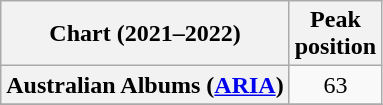<table class="wikitable sortable plainrowheaders" style="text-align:center">
<tr>
<th scope="col">Chart (2021–2022)</th>
<th scope="col">Peak<br>position</th>
</tr>
<tr>
<th scope="row">Australian Albums (<a href='#'>ARIA</a>)</th>
<td>63</td>
</tr>
<tr>
</tr>
</table>
